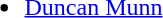<table style="width:100%;">
<tr>
<td style="vertical-align:top; width:20%;"><br><ul><li> <a href='#'>Duncan Munn</a></li></ul></td>
</tr>
</table>
